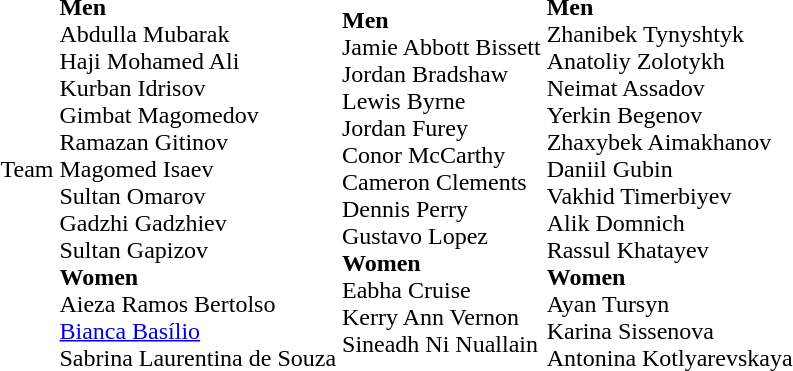<table>
<tr>
<td>Team</td>
<td><br><strong>Men</strong><br>Abdulla Mubarak<br>Haji Mohamed Ali<br>Kurban Idrisov<br>Gimbat Magomedov<br>Ramazan Gitinov<br>Magomed Isaev<br>Sultan Omarov<br>Gadzhi Gadzhiev<br>Sultan Gapizov<br><strong>Women</strong><br>Aieza Ramos Bertolso<br><a href='#'>Bianca Basílio</a><br>Sabrina Laurentina de Souza</td>
<td><br><strong>Men</strong><br>Jamie Abbott Bissett<br>Jordan Bradshaw<br>Lewis Byrne<br>Jordan Furey<br>Conor McCarthy<br>Cameron Clements<br>Dennis Perry<br>Gustavo Lopez<br><strong>Women</strong><br>Eabha Cruise<br>Kerry Ann Vernon<br>Sineadh Ni Nuallain</td>
<td><br><strong>Men</strong><br>Zhanibek Tynyshtyk<br>Anatoliy Zolotykh<br>Neimat Assadov<br>Yerkin Begenov<br>Zhaxybek Aimakhanov<br>Daniil Gubin<br>Vakhid Timerbiyev<br>Alik Domnich<br>Rassul Khatayev<br><strong>Women</strong><br>Ayan Tursyn<br>Karina Sissenova<br>Antonina Kotlyarevskaya</td>
</tr>
</table>
